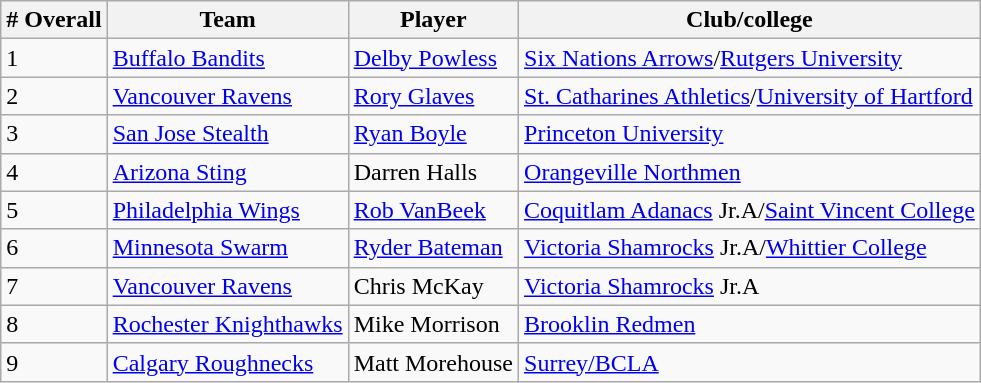<table class="wikitable">
<tr>
<th># Overall</th>
<th>Team</th>
<th>Player</th>
<th>Club/college</th>
</tr>
<tr>
<td>1</td>
<td><a href='#'>Buffalo Bandits</a></td>
<td><a href='#'>Delby Powless</a></td>
<td><a href='#'>Six Nations Arrows</a>/<a href='#'>Rutgers University</a></td>
</tr>
<tr>
<td>2</td>
<td><a href='#'>Vancouver Ravens</a></td>
<td><a href='#'>Rory Glaves</a></td>
<td><a href='#'>St. Catharines Athletics</a>/<a href='#'>University of Hartford</a></td>
</tr>
<tr>
<td>3</td>
<td><a href='#'>San Jose Stealth</a></td>
<td><a href='#'>Ryan Boyle</a></td>
<td><a href='#'>Princeton University</a></td>
</tr>
<tr>
<td>4</td>
<td><a href='#'>Arizona Sting</a></td>
<td>Darren Halls</td>
<td><a href='#'>Orangeville Northmen</a></td>
</tr>
<tr>
<td>5</td>
<td><a href='#'>Philadelphia Wings</a></td>
<td><a href='#'>Rob VanBeek</a></td>
<td><a href='#'>Coquitlam Adanacs</a> Jr.A/<a href='#'>Saint Vincent College</a></td>
</tr>
<tr>
<td>6</td>
<td><a href='#'>Minnesota Swarm</a></td>
<td><a href='#'>Ryder Bateman</a></td>
<td><a href='#'>Victoria Shamrocks</a> Jr.A/<a href='#'>Whittier College</a></td>
</tr>
<tr>
<td>7</td>
<td><a href='#'>Vancouver Ravens</a></td>
<td>Chris McKay</td>
<td><a href='#'>Victoria Shamrocks</a> Jr.A</td>
</tr>
<tr>
<td>8</td>
<td><a href='#'>Rochester Knighthawks</a></td>
<td>Mike Morrison</td>
<td><a href='#'>Brooklin Redmen</a></td>
</tr>
<tr>
<td>9</td>
<td><a href='#'>Calgary Roughnecks</a></td>
<td>Matt Morehouse</td>
<td><a href='#'>Surrey/BCLA</a></td>
</tr>
</table>
